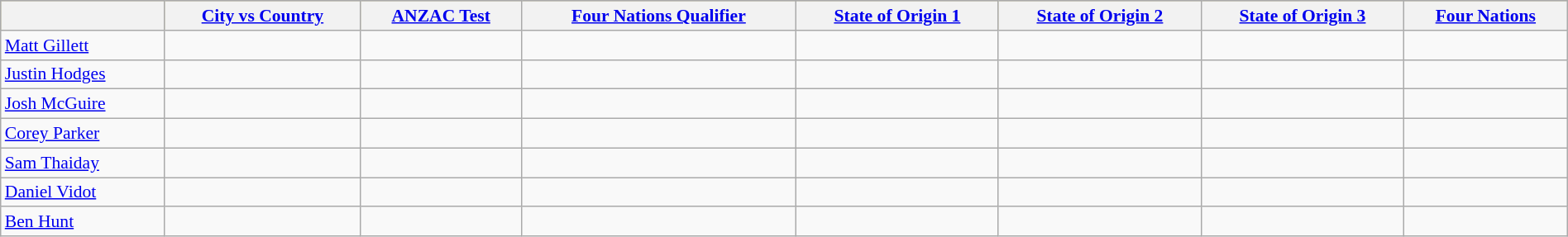<table class="wikitable"  style="width:100%; font-size:90%;">
<tr style="background:#bdb76b;">
<th></th>
<th><a href='#'>City vs Country</a></th>
<th><a href='#'>ANZAC Test</a></th>
<th><a href='#'>Four Nations Qualifier</a></th>
<th><a href='#'>State of Origin 1</a></th>
<th><a href='#'>State of Origin 2</a></th>
<th><a href='#'>State of Origin 3</a></th>
<th><a href='#'>Four Nations</a></th>
</tr>
<tr>
<td><a href='#'>Matt Gillett</a></td>
<td></td>
<td></td>
<td></td>
<td></td>
<td></td>
<td></td>
<td></td>
</tr>
<tr>
<td><a href='#'>Justin Hodges</a></td>
<td></td>
<td></td>
<td></td>
<td></td>
<td></td>
<td></td>
<td></td>
</tr>
<tr>
<td><a href='#'>Josh McGuire</a></td>
<td></td>
<td></td>
<td></td>
<td></td>
<td></td>
<td></td>
<td></td>
</tr>
<tr>
<td><a href='#'>Corey Parker</a></td>
<td></td>
<td></td>
<td></td>
<td></td>
<td></td>
<td></td>
<td></td>
</tr>
<tr>
<td><a href='#'>Sam Thaiday</a></td>
<td></td>
<td></td>
<td></td>
<td></td>
<td></td>
<td></td>
<td></td>
</tr>
<tr>
<td><a href='#'>Daniel Vidot</a></td>
<td></td>
<td></td>
<td></td>
<td></td>
<td></td>
<td></td>
<td></td>
</tr>
<tr>
<td><a href='#'>Ben Hunt</a></td>
<td></td>
<td></td>
<td></td>
<td></td>
<td></td>
<td></td>
<td></td>
</tr>
</table>
